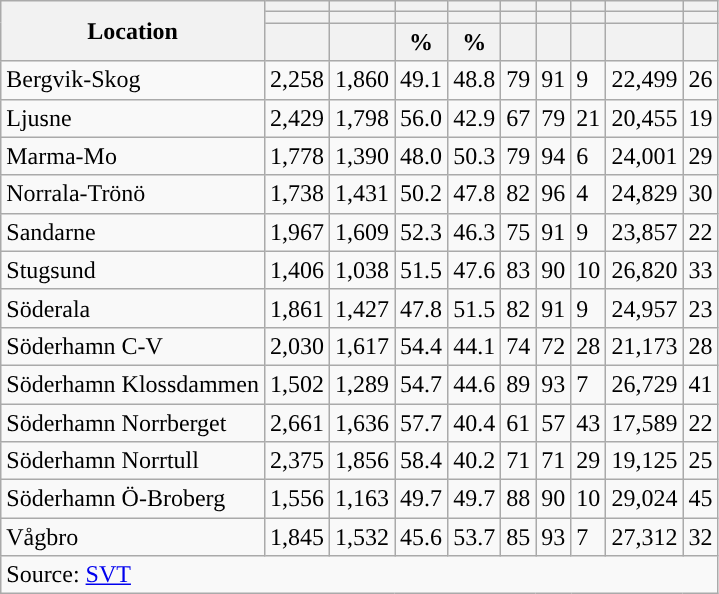<table role="presentation" class="wikitable sortable mw-collapsible">
<tr>
<th rowspan="3">Location</th>
<th></th>
<th></th>
<th></th>
<th></th>
<th></th>
<th></th>
<th></th>
<th></th>
<th></th>
</tr>
<tr>
<th></th>
<th></th>
<th style="background:"></th>
<th style="background:"></th>
<th></th>
<th></th>
<th></th>
<th></th>
<th></th>
</tr>
<tr>
<th data-sort-type="number"></th>
<th data-sort-type="number"></th>
<th data-sort-type="number">%</th>
<th data-sort-type="number">%</th>
<th data-sort-type="number"></th>
<th data-sort-type="number"></th>
<th data-sort-type="number"></th>
<th data-sort-type="number"></th>
<th data-sort-type="number"></th>
</tr>
<tr>
<td align="left">Bergvik-Skog</td>
<td>2,258</td>
<td>1,860</td>
<td>49.1</td>
<td>48.8</td>
<td>79</td>
<td>91</td>
<td>9</td>
<td>22,499</td>
<td>26</td>
</tr>
<tr>
<td align="left">Ljusne</td>
<td>2,429</td>
<td>1,798</td>
<td>56.0</td>
<td>42.9</td>
<td>67</td>
<td>79</td>
<td>21</td>
<td>20,455</td>
<td>19</td>
</tr>
<tr>
<td align="left">Marma-Mo</td>
<td>1,778</td>
<td>1,390</td>
<td>48.0</td>
<td>50.3</td>
<td>79</td>
<td>94</td>
<td>6</td>
<td>24,001</td>
<td>29</td>
</tr>
<tr>
<td align="left">Norrala-Trönö</td>
<td>1,738</td>
<td>1,431</td>
<td>50.2</td>
<td>47.8</td>
<td>82</td>
<td>96</td>
<td>4</td>
<td>24,829</td>
<td>30</td>
</tr>
<tr>
<td align="left">Sandarne</td>
<td>1,967</td>
<td>1,609</td>
<td>52.3</td>
<td>46.3</td>
<td>75</td>
<td>91</td>
<td>9</td>
<td>23,857</td>
<td>22</td>
</tr>
<tr>
<td align="left">Stugsund</td>
<td>1,406</td>
<td>1,038</td>
<td>51.5</td>
<td>47.6</td>
<td>83</td>
<td>90</td>
<td>10</td>
<td>26,820</td>
<td>33</td>
</tr>
<tr>
<td align="left">Söderala</td>
<td>1,861</td>
<td>1,427</td>
<td>47.8</td>
<td>51.5</td>
<td>82</td>
<td>91</td>
<td>9</td>
<td>24,957</td>
<td>23</td>
</tr>
<tr>
<td align="left">Söderhamn C-V</td>
<td>2,030</td>
<td>1,617</td>
<td>54.4</td>
<td>44.1</td>
<td>74</td>
<td>72</td>
<td>28</td>
<td>21,173</td>
<td>28</td>
</tr>
<tr>
<td align="left">Söderhamn Klossdammen</td>
<td>1,502</td>
<td>1,289</td>
<td>54.7</td>
<td>44.6</td>
<td>89</td>
<td>93</td>
<td>7</td>
<td>26,729</td>
<td>41</td>
</tr>
<tr>
<td align="left">Söderhamn Norrberget</td>
<td>2,661</td>
<td>1,636</td>
<td>57.7</td>
<td>40.4</td>
<td>61</td>
<td>57</td>
<td>43</td>
<td>17,589</td>
<td>22</td>
</tr>
<tr>
<td align="left">Söderhamn Norrtull</td>
<td>2,375</td>
<td>1,856</td>
<td>58.4</td>
<td>40.2</td>
<td>71</td>
<td>71</td>
<td>29</td>
<td>19,125</td>
<td>25</td>
</tr>
<tr>
<td align="left">Söderhamn Ö-Broberg</td>
<td>1,556</td>
<td>1,163</td>
<td>49.7</td>
<td>49.7</td>
<td>88</td>
<td>90</td>
<td>10</td>
<td>29,024</td>
<td>45</td>
</tr>
<tr>
<td align="left">Vågbro</td>
<td>1,845</td>
<td>1,532</td>
<td>45.6</td>
<td>53.7</td>
<td>85</td>
<td>93</td>
<td>7</td>
<td>27,312</td>
<td>32</td>
</tr>
<tr>
<td colspan="10" align="left">Source: <a href='#'>SVT</a></td>
</tr>
</table>
